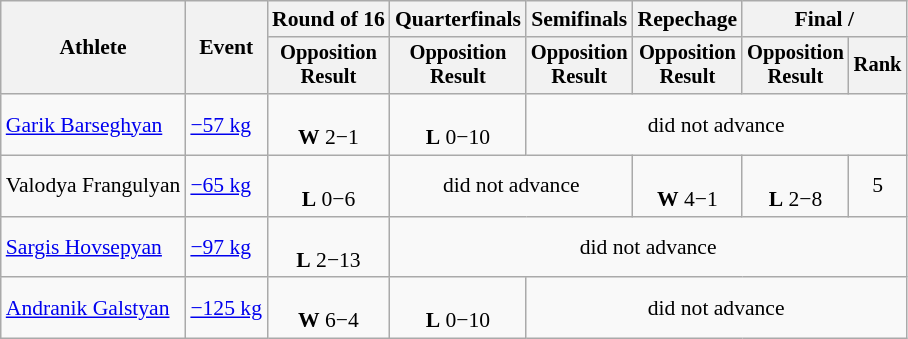<table class="wikitable" style="text-align:center; font-size:90%">
<tr>
<th rowspan=2>Athlete</th>
<th rowspan=2>Event</th>
<th>Round of 16</th>
<th>Quarterfinals</th>
<th>Semifinals</th>
<th>Repechage</th>
<th colspan=2>Final / </th>
</tr>
<tr style="font-size: 95%">
<th>Opposition<br>Result</th>
<th>Opposition<br>Result</th>
<th>Opposition<br>Result</th>
<th>Opposition<br>Result</th>
<th>Opposition<br>Result</th>
<th>Rank</th>
</tr>
<tr>
<td align=left><a href='#'>Garik Barseghyan</a></td>
<td align=left><a href='#'>−57 kg</a></td>
<td><br><strong>W</strong> 2−1</td>
<td><br><strong>L</strong> 0−10</td>
<td colspan=4>did not advance</td>
</tr>
<tr>
<td align=left>Valodya Frangulyan</td>
<td align=left><a href='#'>−65 kg</a></td>
<td><br><strong>L</strong> 0−6</td>
<td colspan=2>did not advance</td>
<td><br><strong>W</strong> 4−1</td>
<td><br><strong>L</strong> 2−8</td>
<td>5</td>
</tr>
<tr>
<td align=left><a href='#'>Sargis Hovsepyan</a></td>
<td align=left><a href='#'>−97 kg</a></td>
<td><br><strong>L</strong> 2−13</td>
<td colspan=5>did not advance</td>
</tr>
<tr>
<td align=left><a href='#'>Andranik Galstyan</a></td>
<td align=left><a href='#'>−125 kg</a></td>
<td><br><strong>W</strong> 6−4</td>
<td><br><strong>L</strong> 0−10</td>
<td colspan=4>did not advance</td>
</tr>
</table>
